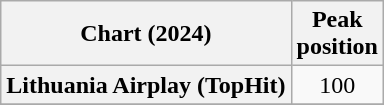<table class="wikitable plainrowheaders" style="text-align:center">
<tr>
<th scope="col">Chart (2024)</th>
<th scope="col">Peak<br>position</th>
</tr>
<tr>
<th scope="row">Lithuania Airplay (TopHit)</th>
<td>100</td>
</tr>
<tr>
</tr>
</table>
